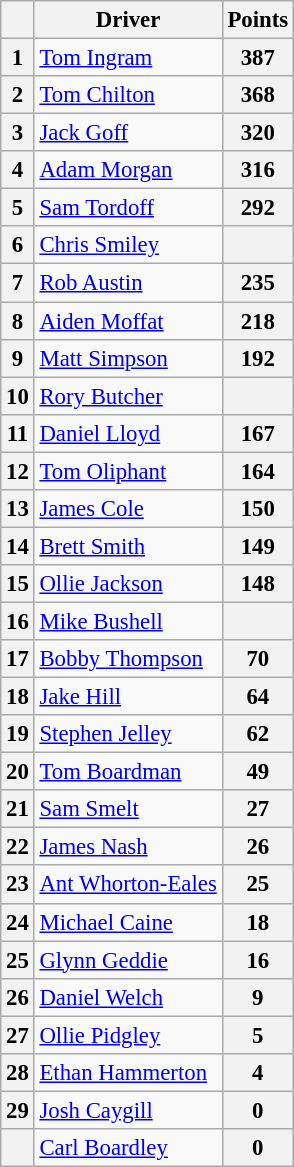<table class="wikitable" style="font-size:95%">
<tr>
<th></th>
<th>Driver</th>
<th>Points</th>
</tr>
<tr>
<th align="center">1</th>
<td><a href='#'>Tom Ingram</a></td>
<th align="left">387</th>
</tr>
<tr>
<th align="center">2</th>
<td><a href='#'>Tom Chilton</a></td>
<th align="left">368</th>
</tr>
<tr>
<th align="center">3</th>
<td><a href='#'>Jack Goff</a></td>
<th align="left">320</th>
</tr>
<tr>
<th align="center">4</th>
<td><a href='#'>Adam Morgan</a></td>
<th align="left">316</th>
</tr>
<tr>
<th align="center">5</th>
<td><a href='#'>Sam Tordoff</a></td>
<th align="left">292</th>
</tr>
<tr>
<th align="center">6</th>
<td><a href='#'>Chris Smiley</a></td>
<th align="left"></th>
</tr>
<tr>
<th align="center">7</th>
<td><a href='#'>Rob Austin</a></td>
<th align="left">235</th>
</tr>
<tr>
<th align="center">8</th>
<td><a href='#'>Aiden Moffat</a></td>
<th align="left">218</th>
</tr>
<tr>
<th align="center">9</th>
<td><a href='#'>Matt Simpson</a></td>
<th align="left">192</th>
</tr>
<tr>
<th align="center">10</th>
<td><a href='#'>Rory Butcher</a></td>
<th align="left"></th>
</tr>
<tr>
<th align="center">11</th>
<td><a href='#'>Daniel Lloyd</a></td>
<th align="left">167</th>
</tr>
<tr>
<th align="center">12</th>
<td><a href='#'>Tom Oliphant</a></td>
<th align="left">164</th>
</tr>
<tr>
<th align="center">13</th>
<td><a href='#'>James Cole</a></td>
<th align="left">150</th>
</tr>
<tr>
<th align="center">14</th>
<td><a href='#'>Brett Smith</a></td>
<th align="left">149</th>
</tr>
<tr>
<th align="center">15</th>
<td><a href='#'>Ollie Jackson</a></td>
<th align="left">148</th>
</tr>
<tr>
<th align="center">16</th>
<td><a href='#'>Mike Bushell</a></td>
<th align="left"></th>
</tr>
<tr>
<th align="center">17</th>
<td><a href='#'>Bobby Thompson</a></td>
<th align="left">70</th>
</tr>
<tr>
<th align="center">18</th>
<td><a href='#'>Jake Hill</a></td>
<th align="left">64</th>
</tr>
<tr>
<th align="center">19</th>
<td><a href='#'>Stephen Jelley</a></td>
<th align="left">62</th>
</tr>
<tr>
<th align="center">20</th>
<td><a href='#'>Tom Boardman</a></td>
<th align="left">49</th>
</tr>
<tr>
<th align="center">21</th>
<td><a href='#'>Sam Smelt</a></td>
<th align="left">27</th>
</tr>
<tr>
<th align="center">22</th>
<td><a href='#'>James Nash</a></td>
<th align="left">26</th>
</tr>
<tr>
<th align="center">23</th>
<td nowrap><a href='#'>Ant Whorton-Eales</a></td>
<th align="left">25</th>
</tr>
<tr>
<th align="center">24</th>
<td><a href='#'>Michael Caine</a></td>
<th align="left">18</th>
</tr>
<tr>
<th align="center">25</th>
<td><a href='#'>Glynn Geddie</a></td>
<th align="left">16</th>
</tr>
<tr>
<th align="center">26</th>
<td><a href='#'>Daniel Welch</a></td>
<th align="left">9</th>
</tr>
<tr>
<th align="center">27</th>
<td><a href='#'>Ollie Pidgley</a></td>
<th align="left">5</th>
</tr>
<tr>
<th align="center">28</th>
<td><a href='#'>Ethan Hammerton</a></td>
<th align="left">4</th>
</tr>
<tr>
<th align="center">29</th>
<td><a href='#'>Josh Caygill</a></td>
<th align="left">0</th>
</tr>
<tr>
<th align="center"></th>
<td><a href='#'>Carl Boardley</a></td>
<th align="left">0</th>
</tr>
</table>
